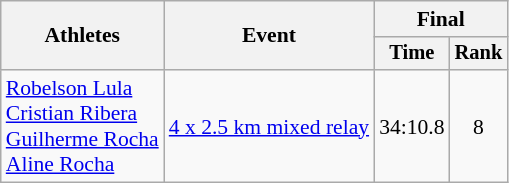<table class="wikitable" style="font-size:90%">
<tr>
<th rowspan=2>Athletes</th>
<th rowspan=2>Event</th>
<th colspan=2>Final</th>
</tr>
<tr style="font-size:95%">
<th>Time</th>
<th>Rank</th>
</tr>
<tr align=center>
<td align=left><a href='#'>Robelson Lula</a><br><a href='#'>Cristian Ribera</a><br><a href='#'>Guilherme Rocha</a><br><a href='#'>Aline Rocha</a></td>
<td align=left><a href='#'>4 x 2.5 km mixed relay</a></td>
<td>34:10.8</td>
<td>8</td>
</tr>
</table>
